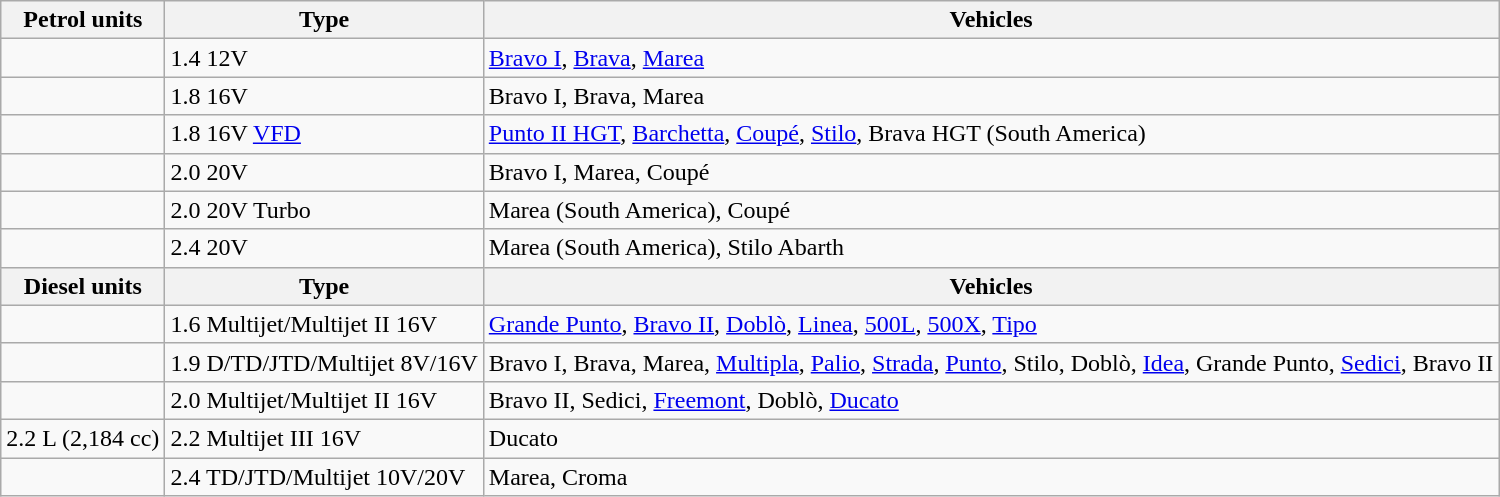<table class=wikitable>
<tr>
<th>Petrol units</th>
<th>Type</th>
<th>Vehicles</th>
</tr>
<tr>
<td></td>
<td>1.4 12V</td>
<td><a href='#'>Bravo I</a>, <a href='#'>Brava</a>, <a href='#'>Marea</a></td>
</tr>
<tr>
<td></td>
<td>1.8 16V </td>
<td>Bravo I, Brava, Marea</td>
</tr>
<tr>
<td></td>
<td>1.8 16V  <a href='#'>VFD</a></td>
<td><a href='#'>Punto II HGT</a>, <a href='#'>Barchetta</a>, <a href='#'>Coupé</a>, <a href='#'>Stilo</a>, Brava HGT (South America)</td>
</tr>
<tr>
<td></td>
<td>2.0 20V </td>
<td>Bravo I, Marea, Coupé</td>
</tr>
<tr>
<td></td>
<td>2.0 20V Turbo </td>
<td>Marea (South America), Coupé</td>
</tr>
<tr>
<td></td>
<td>2.4 20V </td>
<td>Marea (South America), Stilo Abarth</td>
</tr>
<tr>
<th>Diesel units</th>
<th>Type</th>
<th>Vehicles</th>
</tr>
<tr>
<td></td>
<td>1.6 Multijet/Multijet II 16V</td>
<td><a href='#'>Grande Punto</a>, <a href='#'>Bravo II</a>, <a href='#'>Doblò</a>, <a href='#'>Linea</a>, <a href='#'>500L</a>, <a href='#'>500X</a>, <a href='#'>Tipo</a></td>
</tr>
<tr>
<td></td>
<td>1.9 D/TD/JTD/Multijet 8V/16V</td>
<td>Bravo I, Brava, Marea, <a href='#'>Multipla</a>, <a href='#'>Palio</a>, <a href='#'>Strada</a>, <a href='#'>Punto</a>, Stilo, Doblò, <a href='#'>Idea</a>, Grande Punto, <a href='#'>Sedici</a>, Bravo II</td>
</tr>
<tr>
<td></td>
<td>2.0 Multijet/Multijet II 16V</td>
<td>Bravo II, Sedici, <a href='#'>Freemont</a>, Doblò, <a href='#'>Ducato</a></td>
</tr>
<tr>
<td>2.2 L (2,184 cc)</td>
<td>2.2 Multijet III 16V</td>
<td>Ducato</td>
</tr>
<tr>
<td></td>
<td>2.4 TD/JTD/Multijet 10V/20V</td>
<td>Marea, Croma</td>
</tr>
</table>
